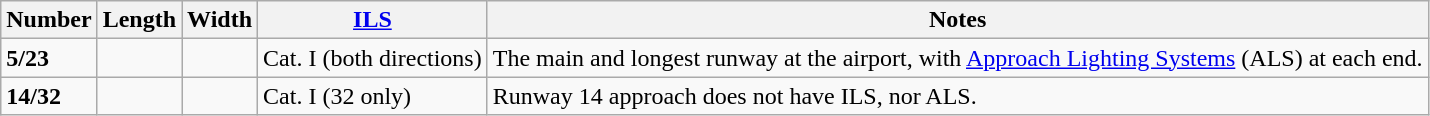<table class="wikitable">
<tr>
<th>Number</th>
<th>Length</th>
<th>Width</th>
<th><a href='#'>ILS</a></th>
<th>Notes</th>
</tr>
<tr>
<td><strong>5/23</strong></td>
<td></td>
<td></td>
<td>Cat. I (both directions)</td>
<td>The main and longest runway at the airport, with <a href='#'>Approach Lighting Systems</a> (ALS) at each end.</td>
</tr>
<tr>
<td><strong>14/32</strong></td>
<td></td>
<td></td>
<td>Cat. I (32 only)</td>
<td>Runway 14 approach does not have ILS, nor ALS.</td>
</tr>
</table>
